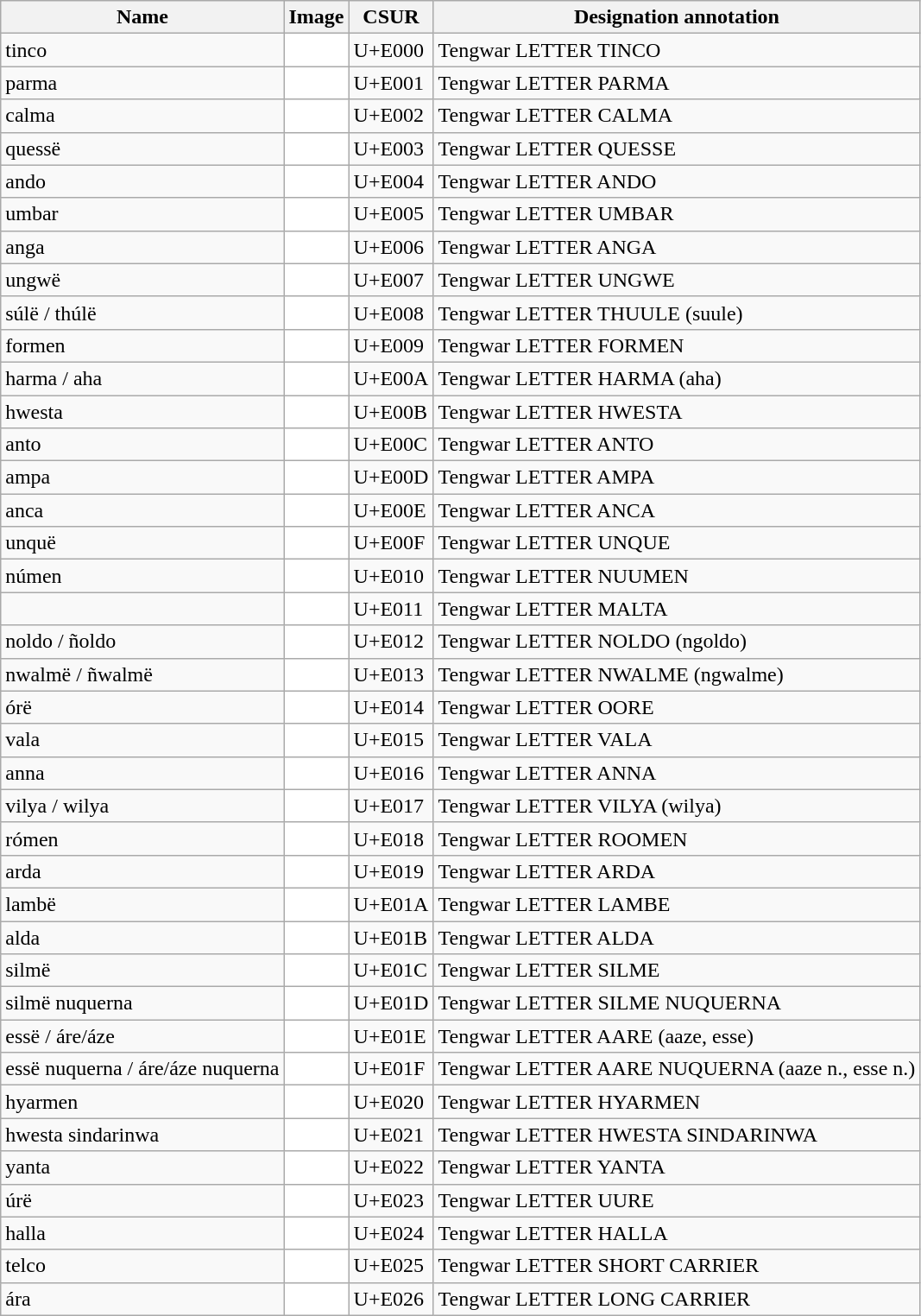<table class="wikitable">
<tr>
<th>Name</th>
<th>Image</th>
<th>CSUR</th>
<th>Designation annotation</th>
</tr>
<tr>
<td>tinco</td>
<td style="color: black !important; background-color: white !important;"></td>
<td>U+E000</td>
<td>Tengwar LETTER TINCO</td>
</tr>
<tr>
<td>parma</td>
<td style="color: black !important; background-color: white !important;"></td>
<td>U+E001</td>
<td>Tengwar LETTER PARMA</td>
</tr>
<tr>
<td>calma</td>
<td style="color: black !important; background-color: white !important;"></td>
<td>U+E002</td>
<td>Tengwar LETTER CALMA</td>
</tr>
<tr>
<td>quessë</td>
<td style="color: black !important; background-color: white !important;"></td>
<td>U+E003</td>
<td>Tengwar LETTER QUESSE</td>
</tr>
<tr>
<td>ando</td>
<td style="color: black !important; background-color: white !important;"></td>
<td>U+E004</td>
<td>Tengwar LETTER ANDO</td>
</tr>
<tr>
<td>umbar</td>
<td style="color: black !important; background-color: white !important;"></td>
<td>U+E005</td>
<td>Tengwar LETTER UMBAR</td>
</tr>
<tr>
<td>anga</td>
<td style="color: black !important; background-color: white !important;"></td>
<td>U+E006</td>
<td>Tengwar LETTER ANGA</td>
</tr>
<tr>
<td>ungwë</td>
<td style="color: black !important; background-color: white !important;"></td>
<td>U+E007</td>
<td>Tengwar LETTER UNGWE</td>
</tr>
<tr>
<td>súlë / thúlë</td>
<td style="color: black !important; background-color: white !important;"></td>
<td>U+E008</td>
<td>Tengwar LETTER THUULE (suule)</td>
</tr>
<tr>
<td>formen</td>
<td style="color: black !important; background-color: white !important;"></td>
<td>U+E009</td>
<td>Tengwar LETTER FORMEN</td>
</tr>
<tr>
<td>harma / aha</td>
<td style="color: black !important; background-color: white !important;"></td>
<td>U+E00A</td>
<td>Tengwar LETTER HARMA (aha)</td>
</tr>
<tr>
<td>hwesta</td>
<td style="color: black !important; background-color: white !important;"></td>
<td>U+E00B</td>
<td>Tengwar LETTER HWESTA</td>
</tr>
<tr>
<td>anto</td>
<td style="color: black !important; background-color: white !important;"></td>
<td>U+E00C</td>
<td>Tengwar LETTER ANTO</td>
</tr>
<tr>
<td>ampa</td>
<td style="color: black !important; background-color: white !important;"></td>
<td>U+E00D</td>
<td>Tengwar LETTER AMPA</td>
</tr>
<tr>
<td>anca</td>
<td style="color: black !important; background-color: white !important;"></td>
<td>U+E00E</td>
<td>Tengwar LETTER ANCA</td>
</tr>
<tr>
<td>unquë</td>
<td style="color: black !important; background-color: white !important;"></td>
<td>U+E00F</td>
<td>Tengwar LETTER UNQUE</td>
</tr>
<tr>
<td>númen</td>
<td style="color: black !important; background-color: white !important;"></td>
<td>U+E010</td>
<td>Tengwar LETTER NUUMEN</td>
</tr>
<tr>
<td></td>
<td style="color: black !important; background-color: white !important;"></td>
<td>U+E011</td>
<td>Tengwar LETTER MALTA</td>
</tr>
<tr>
<td>noldo / ñoldo</td>
<td style="color: black !important; background-color: white !important;"></td>
<td>U+E012</td>
<td>Tengwar LETTER NOLDO (ngoldo)</td>
</tr>
<tr>
<td>nwalmë / ñwalmë</td>
<td style="color: black !important; background-color: white !important;"></td>
<td>U+E013</td>
<td>Tengwar LETTER NWALME (ngwalme)</td>
</tr>
<tr>
<td>órë</td>
<td style="color: black !important; background-color: white !important;"></td>
<td>U+E014</td>
<td>Tengwar LETTER OORE</td>
</tr>
<tr>
<td>vala</td>
<td style="color: black !important; background-color: white !important;"></td>
<td>U+E015</td>
<td>Tengwar LETTER VALA</td>
</tr>
<tr>
<td>anna</td>
<td style="color: black !important; background-color: white !important;"></td>
<td>U+E016</td>
<td>Tengwar LETTER ANNA</td>
</tr>
<tr>
<td>vilya / wilya</td>
<td style="color: black !important; background-color: white !important;"></td>
<td>U+E017</td>
<td>Tengwar LETTER VILYA (wilya)</td>
</tr>
<tr>
<td>rómen</td>
<td style="color: black !important; background-color: white !important;"></td>
<td>U+E018</td>
<td>Tengwar LETTER ROOMEN</td>
</tr>
<tr>
<td>arda</td>
<td style="color: black !important; background-color: white !important;"></td>
<td>U+E019</td>
<td>Tengwar LETTER ARDA</td>
</tr>
<tr>
<td>lambë</td>
<td style="color: black !important; background-color: white !important;"></td>
<td>U+E01A</td>
<td>Tengwar LETTER LAMBE</td>
</tr>
<tr>
<td>alda</td>
<td style="color: black !important; background-color: white !important;"></td>
<td>U+E01B</td>
<td>Tengwar LETTER ALDA</td>
</tr>
<tr>
<td>silmë</td>
<td style="color: black !important; background-color: white !important;"></td>
<td>U+E01C</td>
<td>Tengwar LETTER SILME</td>
</tr>
<tr>
<td>silmë nuquerna</td>
<td style="color: black !important; background-color: white !important;"></td>
<td>U+E01D</td>
<td>Tengwar LETTER SILME NUQUERNA</td>
</tr>
<tr>
<td>essë / áre/áze</td>
<td style="color: black !important; background-color: white !important;"></td>
<td>U+E01E</td>
<td>Tengwar LETTER AARE (aaze, esse)</td>
</tr>
<tr>
<td>essë nuquerna / áre/áze nuquerna</td>
<td style="color: black !important; background-color: white !important;"></td>
<td>U+E01F</td>
<td>Tengwar LETTER AARE NUQUERNA (aaze n., esse n.)</td>
</tr>
<tr>
<td>hyarmen</td>
<td style="color: black !important; background-color: white !important;"></td>
<td>U+E020</td>
<td>Tengwar LETTER HYARMEN</td>
</tr>
<tr>
<td>hwesta sindarinwa</td>
<td style="color: black !important; background-color: white !important;"></td>
<td>U+E021</td>
<td>Tengwar LETTER HWESTA SINDARINWA</td>
</tr>
<tr>
<td>yanta</td>
<td style="color: black !important; background-color: white !important;"></td>
<td>U+E022</td>
<td>Tengwar LETTER YANTA</td>
</tr>
<tr>
<td>úrë</td>
<td style="color: black !important; background-color: white !important;"></td>
<td>U+E023</td>
<td>Tengwar LETTER UURE</td>
</tr>
<tr>
<td>halla</td>
<td style="color: black !important; background-color: white !important;"></td>
<td>U+E024</td>
<td>Tengwar LETTER HALLA</td>
</tr>
<tr>
<td>telco</td>
<td style="color: black !important; background-color: white !important;"></td>
<td>U+E025</td>
<td>Tengwar LETTER SHORT CARRIER</td>
</tr>
<tr>
<td>ára</td>
<td style="color: black !important; background-color: white !important;"></td>
<td>U+E026</td>
<td>Tengwar LETTER LONG CARRIER</td>
</tr>
</table>
